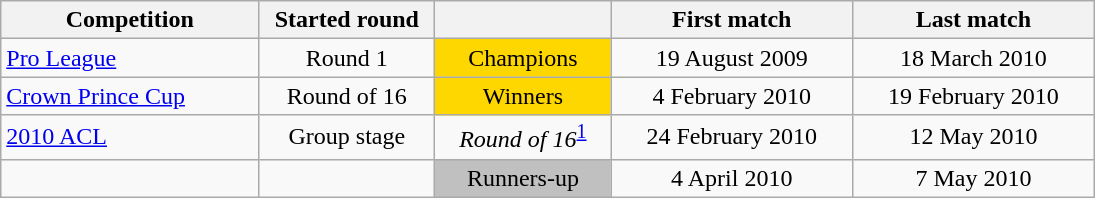<table class="wikitable" style="text-align:center; width:730px;">
<tr>
<th style="text-align:center; width:150px;">Competition</th>
<th style="text-align:center; width:100px;">Started round</th>
<th style="text-align:center; width:100px;"></th>
<th style="text-align:center; width:140px;">First match</th>
<th style="text-align:center; width:140px;">Last match</th>
</tr>
<tr>
<td style="text-align:left;"><a href='#'>Pro League</a></td>
<td>Round 1</td>
<td style="background:gold;">Champions</td>
<td>19 August 2009</td>
<td>18 March 2010</td>
</tr>
<tr>
<td style="text-align:left;"><a href='#'>Crown Prince Cup</a></td>
<td>Round of 16</td>
<td style="background:gold;">Winners</td>
<td>4 February 2010</td>
<td>19 February 2010</td>
</tr>
<tr>
<td style="text-align:left;"><a href='#'>2010 ACL</a></td>
<td>Group stage</td>
<td><em>Round of 16</em><sup><a href='#'>1</a></sup></td>
<td>24 February 2010</td>
<td>12 May 2010</td>
</tr>
<tr>
<td style="text-align:left;"></td>
<td></td>
<td style="background:silver;">Runners-up</td>
<td>4 April 2010</td>
<td>7 May 2010</td>
</tr>
</table>
